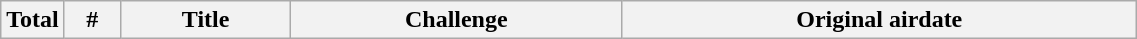<table class="wikitable plainrowheaders" width="60%">
<tr>
<th width="30">Total</th>
<th width="30">#</th>
<th>Title</th>
<th>Challenge</th>
<th>Original airdate<br>






</th>
</tr>
</table>
